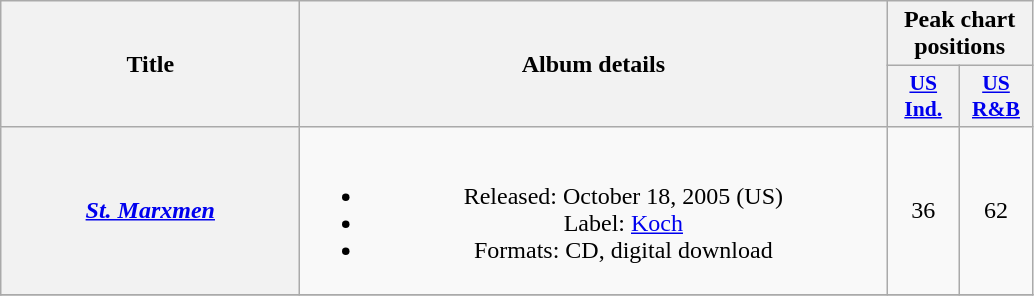<table class="wikitable plainrowheaders" style="text-align:center;" border="1">
<tr>
<th scope="col" rowspan="2" style="width:12em;">Title</th>
<th scope="col" rowspan="2" style="width:24em;">Album details</th>
<th scope="col" colspan="2">Peak chart positions</th>
</tr>
<tr>
<th scope="col" style="width:2.9em;font-size:90%;"><a href='#'>US<br>Ind.</a><br></th>
<th scope="col" style="width:2.9em;font-size:90%;"><a href='#'>US<br>R&B</a><br></th>
</tr>
<tr>
<th scope="row"><em><a href='#'>St. Marxmen</a></em></th>
<td><br><ul><li>Released: October 18, 2005 <span>(US)</span></li><li>Label: <a href='#'>Koch</a></li><li>Formats: CD, digital download</li></ul></td>
<td>36</td>
<td>62</td>
</tr>
<tr>
</tr>
</table>
